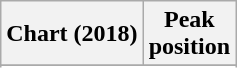<table class="wikitable sortable plainrowheaders" style="text-align:center">
<tr>
<th scope="col">Chart (2018)</th>
<th scope="col">Peak<br>position</th>
</tr>
<tr>
</tr>
<tr>
</tr>
<tr>
</tr>
<tr>
</tr>
<tr>
</tr>
<tr>
</tr>
</table>
